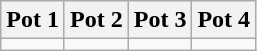<table class="wikitable">
<tr>
<th>Pot 1</th>
<th>Pot 2</th>
<th>Pot 3</th>
<th>Pot 4</th>
</tr>
<tr>
<td valign=top></td>
<td valign=top></td>
<td></td>
<td valign="top"></td>
</tr>
</table>
